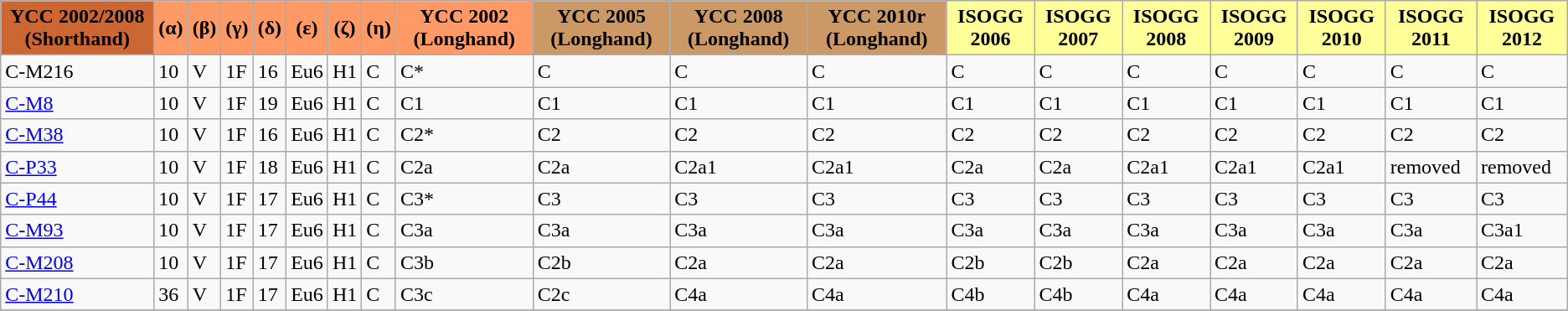<table class="wikitable">
<tr>
<th align="center" style="background:#c63;"><strong>YCC 2002/2008 (Shorthand)</strong></th>
<th align="center" style="background:#f96;"><strong>(α)</strong></th>
<th align="center" style="background:#f96;"><strong>(β)</strong></th>
<th align="center" style="background:#f96;"><strong>(γ)</strong></th>
<td align="center" style="background:#f96;"><strong>(δ)</strong></td>
<td align="center" style="background:#f96;"><strong>(ε)</strong></td>
<td align="center" style="background:#f96;"><strong>(ζ)</strong></td>
<td align="center" style="background:#f96"><strong>(η)</strong></td>
<td align="center" style="background:#f96"><strong>YCC 2002 (Longhand)</strong></td>
<td align="center" style="background:#c96;"><strong>YCC 2005 (Longhand)</strong></td>
<td align="center" style="background:#c96;"><strong>YCC 2008 (Longhand)</strong></td>
<td align="center" style="background:#c96;"><strong>YCC 2010r (Longhand)</strong></td>
<td align="center" style="background:#ff9;"><strong>ISOGG 2006</strong></td>
<td align="center" style="background:#ff9;"><strong>ISOGG 2007</strong></td>
<td align="center" style="background:#ff9;"><strong>ISOGG 2008</strong></td>
<td align="center" style="background:#ff9;"><strong>ISOGG 2009</strong></td>
<td align="center" style="background:#ff9;"><strong>ISOGG 2010</strong></td>
<td align="center" style="background:#ff9;"><strong>ISOGG 2011</strong></td>
<td align="center" style="background:#ff9;"><strong>ISOGG 2012</strong></td>
</tr>
<tr>
<td>C-M216</td>
<td>10</td>
<td>V</td>
<td>1F</td>
<td>16</td>
<td>Eu6</td>
<td>H1</td>
<td>C</td>
<td>C*</td>
<td>C</td>
<td>C</td>
<td>C</td>
<td>C</td>
<td>C</td>
<td>C</td>
<td>C</td>
<td>C</td>
<td>C</td>
<td>C</td>
</tr>
<tr>
<td><a href='#'>C-M8</a></td>
<td>10</td>
<td>V</td>
<td>1F</td>
<td>19</td>
<td>Eu6</td>
<td>H1</td>
<td>C</td>
<td>C1</td>
<td>C1</td>
<td>C1</td>
<td>C1</td>
<td>C1</td>
<td>C1</td>
<td>C1</td>
<td>C1</td>
<td>C1</td>
<td>C1</td>
<td>C1</td>
</tr>
<tr>
<td><a href='#'>C-M38</a></td>
<td>10</td>
<td>V</td>
<td>1F</td>
<td>16</td>
<td>Eu6</td>
<td>H1</td>
<td>C</td>
<td>C2*</td>
<td>C2</td>
<td>C2</td>
<td>C2</td>
<td>C2</td>
<td>C2</td>
<td>C2</td>
<td>C2</td>
<td>C2</td>
<td>C2</td>
<td>C2</td>
</tr>
<tr>
<td><a href='#'>C-P33</a></td>
<td>10</td>
<td>V</td>
<td>1F</td>
<td>18</td>
<td>Eu6</td>
<td>H1</td>
<td>C</td>
<td>C2a</td>
<td>C2a</td>
<td>C2a1</td>
<td>C2a1</td>
<td>C2a</td>
<td>C2a</td>
<td>C2a1</td>
<td>C2a1</td>
<td>C2a1</td>
<td>removed</td>
<td>removed</td>
</tr>
<tr>
<td><a href='#'>C-P44</a></td>
<td>10</td>
<td>V</td>
<td>1F</td>
<td>17</td>
<td>Eu6</td>
<td>H1</td>
<td>C</td>
<td>C3*</td>
<td>C3</td>
<td>C3</td>
<td>C3</td>
<td>C3</td>
<td>C3</td>
<td>C3</td>
<td>C3</td>
<td>C3</td>
<td>C3</td>
<td>C3</td>
</tr>
<tr>
<td><a href='#'>C-M93</a></td>
<td>10</td>
<td>V</td>
<td>1F</td>
<td>17</td>
<td>Eu6</td>
<td>H1</td>
<td>C</td>
<td>C3a</td>
<td>C3a</td>
<td>C3a</td>
<td>C3a</td>
<td>C3a</td>
<td>C3a</td>
<td>C3a</td>
<td>C3a</td>
<td>C3a</td>
<td>C3a</td>
<td>C3a1</td>
</tr>
<tr>
<td><a href='#'>C-M208</a></td>
<td>10</td>
<td>V</td>
<td>1F</td>
<td>17</td>
<td>Eu6</td>
<td>H1</td>
<td>C</td>
<td>C3b</td>
<td>C2b</td>
<td>C2a</td>
<td>C2a</td>
<td>C2b</td>
<td>C2b</td>
<td>C2a</td>
<td>C2a</td>
<td>C2a</td>
<td>C2a</td>
<td>C2a</td>
</tr>
<tr>
<td><a href='#'>C-M210</a></td>
<td>36</td>
<td>V</td>
<td>1F</td>
<td>17</td>
<td>Eu6</td>
<td>H1</td>
<td>C</td>
<td>C3c</td>
<td>C2c</td>
<td>C4a</td>
<td>C4a</td>
<td>C4b</td>
<td>C4b</td>
<td>C4a</td>
<td>C4a</td>
<td>C4a</td>
<td>C4a</td>
<td>C4a</td>
</tr>
<tr>
</tr>
</table>
